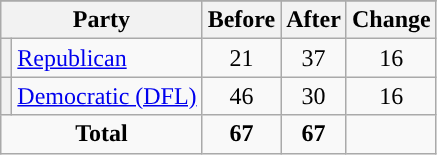<table class="wikitable" style="text-align:center;">
<tr>
</tr>
<tr>
<th colspan=2>Party</th>
<th>Before</th>
<th>After</th>
<th>Change</th>
</tr>
<tr>
<th style="background-color:"></th>
<td style="text-align:left;"><a href='#'>Republican</a></td>
<td>21</td>
<td>37</td>
<td> 16</td>
</tr>
<tr>
<th style="background-color:"></th>
<td style="text-align:left;"><a href='#'>Democratic (DFL)</a></td>
<td>46</td>
<td>30</td>
<td> 16</td>
</tr>
<tr>
<td colspan=2><strong>Total</strong></td>
<td><strong>67</strong></td>
<td><strong>67</strong></td>
<td></td>
</tr>
</table>
